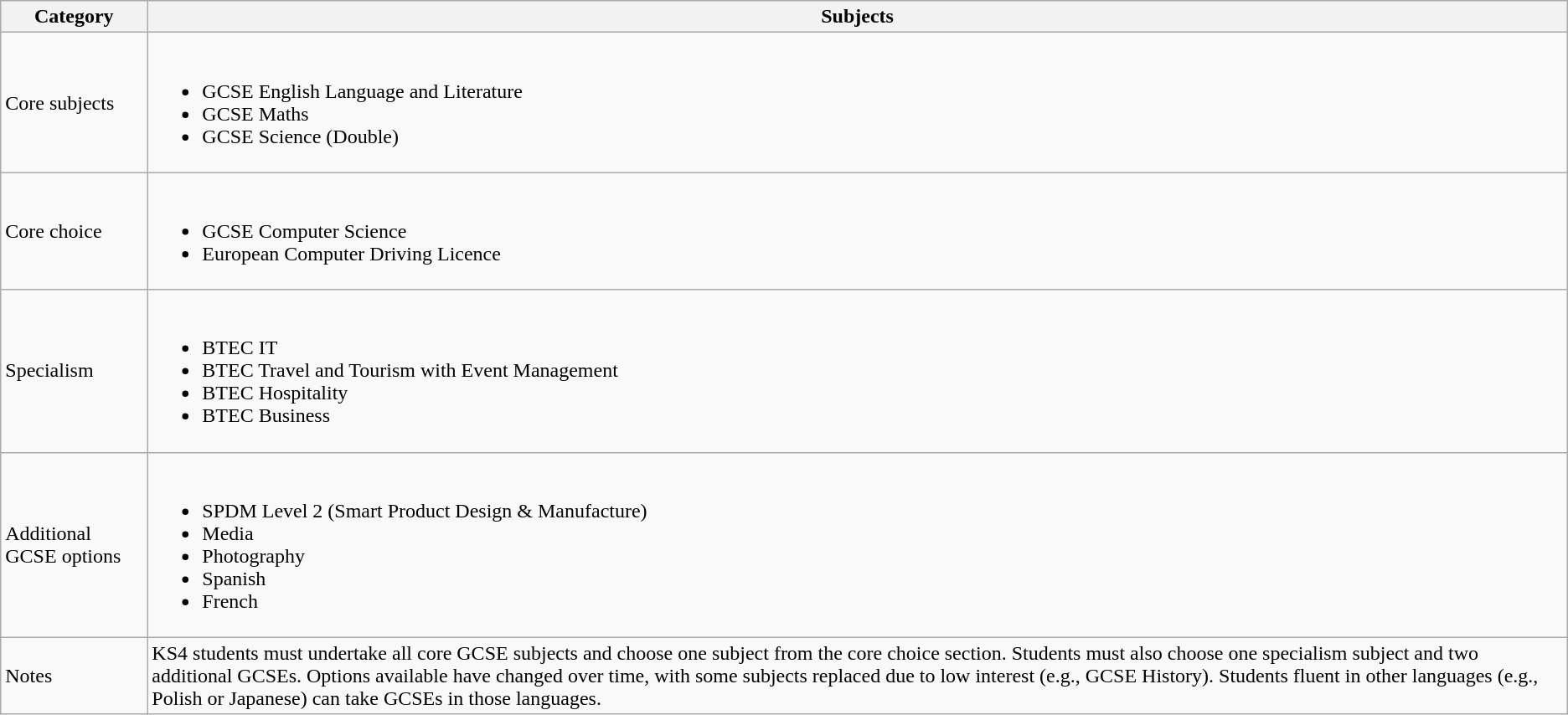<table class="wikitable">
<tr>
<th>Category</th>
<th>Subjects</th>
</tr>
<tr>
<td>Core subjects</td>
<td><br><ul><li>GCSE English Language and Literature</li><li>GCSE Maths</li><li>GCSE Science (Double)</li></ul></td>
</tr>
<tr>
<td>Core choice</td>
<td><br><ul><li>GCSE Computer Science</li><li>European Computer Driving Licence</li></ul></td>
</tr>
<tr>
<td>Specialism</td>
<td><br><ul><li>BTEC IT</li><li>BTEC Travel and Tourism with Event Management</li><li>BTEC Hospitality</li><li>BTEC Business</li></ul></td>
</tr>
<tr>
<td>Additional GCSE options</td>
<td><br><ul><li>SPDM Level 2 (Smart Product Design & Manufacture)</li><li>Media</li><li>Photography</li><li>Spanish</li><li>French</li></ul></td>
</tr>
<tr>
<td>Notes</td>
<td>KS4 students must undertake all core GCSE subjects and choose one subject from the core choice section.  Students must also choose one specialism subject and two additional GCSEs.  Options available have changed over time, with some subjects replaced due to low interest (e.g., GCSE History).  Students fluent in other languages (e.g., Polish or Japanese) can take GCSEs in those languages.</td>
</tr>
</table>
